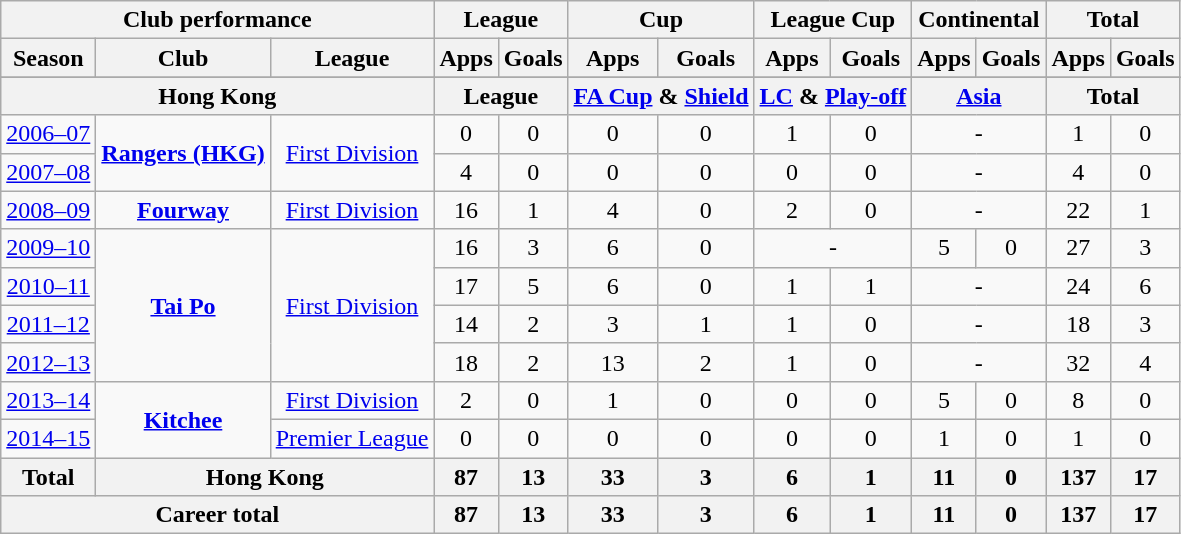<table class="wikitable" style="text-align:center">
<tr>
<th colspan=3>Club performance</th>
<th colspan=2>League</th>
<th colspan=2>Cup</th>
<th colspan=2>League Cup</th>
<th colspan=2>Continental</th>
<th colspan=2>Total</th>
</tr>
<tr>
<th>Season</th>
<th>Club</th>
<th>League</th>
<th>Apps</th>
<th>Goals</th>
<th>Apps</th>
<th>Goals</th>
<th>Apps</th>
<th>Goals</th>
<th>Apps</th>
<th>Goals</th>
<th>Apps</th>
<th>Goals</th>
</tr>
<tr>
</tr>
<tr>
<th colspan=3>Hong Kong</th>
<th colspan=2>League</th>
<th colspan=2><a href='#'>FA Cup</a> & <a href='#'>Shield</a></th>
<th colspan=2><a href='#'>LC</a> & <a href='#'>Play-off</a></th>
<th colspan=2><a href='#'>Asia</a></th>
<th colspan=2>Total</th>
</tr>
<tr>
<td><a href='#'>2006–07</a></td>
<td rowspan="2"><strong><a href='#'>Rangers (HKG)</a></strong></td>
<td rowspan="2"><a href='#'>First Division</a></td>
<td>0</td>
<td>0</td>
<td>0</td>
<td>0</td>
<td>1</td>
<td>0</td>
<td colspan="2">-</td>
<td>1</td>
<td>0</td>
</tr>
<tr>
<td><a href='#'>2007–08</a></td>
<td>4</td>
<td>0</td>
<td>0</td>
<td>0</td>
<td>0</td>
<td>0</td>
<td colspan="2">-</td>
<td>4</td>
<td>0</td>
</tr>
<tr>
<td><a href='#'>2008–09</a></td>
<td><strong><a href='#'>Fourway</a></strong></td>
<td><a href='#'>First Division</a></td>
<td>16</td>
<td>1</td>
<td>4</td>
<td>0</td>
<td>2</td>
<td>0</td>
<td colspan="2">-</td>
<td>22</td>
<td>1</td>
</tr>
<tr>
<td><a href='#'>2009–10</a></td>
<td rowspan="4"><strong><a href='#'>Tai Po</a></strong></td>
<td rowspan="4"><a href='#'>First Division</a></td>
<td>16</td>
<td>3</td>
<td>6</td>
<td>0</td>
<td colspan="2">-</td>
<td>5</td>
<td>0</td>
<td>27</td>
<td>3</td>
</tr>
<tr>
<td><a href='#'>2010–11</a></td>
<td>17</td>
<td>5</td>
<td>6</td>
<td>0</td>
<td>1</td>
<td>1</td>
<td colspan="2">-</td>
<td>24</td>
<td>6</td>
</tr>
<tr>
<td><a href='#'>2011–12</a></td>
<td>14</td>
<td>2</td>
<td>3</td>
<td>1</td>
<td>1</td>
<td>0</td>
<td colspan="2">-</td>
<td>18</td>
<td>3</td>
</tr>
<tr>
<td><a href='#'>2012–13</a></td>
<td>18</td>
<td>2</td>
<td>13</td>
<td>2</td>
<td>1</td>
<td>0</td>
<td colspan="2">-</td>
<td>32</td>
<td>4</td>
</tr>
<tr>
<td><a href='#'>2013–14</a></td>
<td rowspan="2"><strong><a href='#'>Kitchee</a></strong></td>
<td><a href='#'>First Division</a></td>
<td>2</td>
<td>0</td>
<td>1</td>
<td>0</td>
<td>0</td>
<td>0</td>
<td>5</td>
<td>0</td>
<td>8</td>
<td>0</td>
</tr>
<tr>
<td><a href='#'>2014–15</a></td>
<td rowspan="1"><a href='#'>Premier League</a></td>
<td>0</td>
<td>0</td>
<td>0</td>
<td>0</td>
<td>0</td>
<td>0</td>
<td>1</td>
<td>0</td>
<td>1</td>
<td>0</td>
</tr>
<tr>
<th rowspan=1>Total</th>
<th colspan=2>Hong Kong</th>
<th>87</th>
<th>13</th>
<th>33</th>
<th>3</th>
<th>6</th>
<th>1</th>
<th>11</th>
<th>0</th>
<th>137</th>
<th>17</th>
</tr>
<tr>
<th colspan=3>Career total</th>
<th>87</th>
<th>13</th>
<th>33</th>
<th>3</th>
<th>6</th>
<th>1</th>
<th>11</th>
<th>0</th>
<th>137</th>
<th>17</th>
</tr>
</table>
